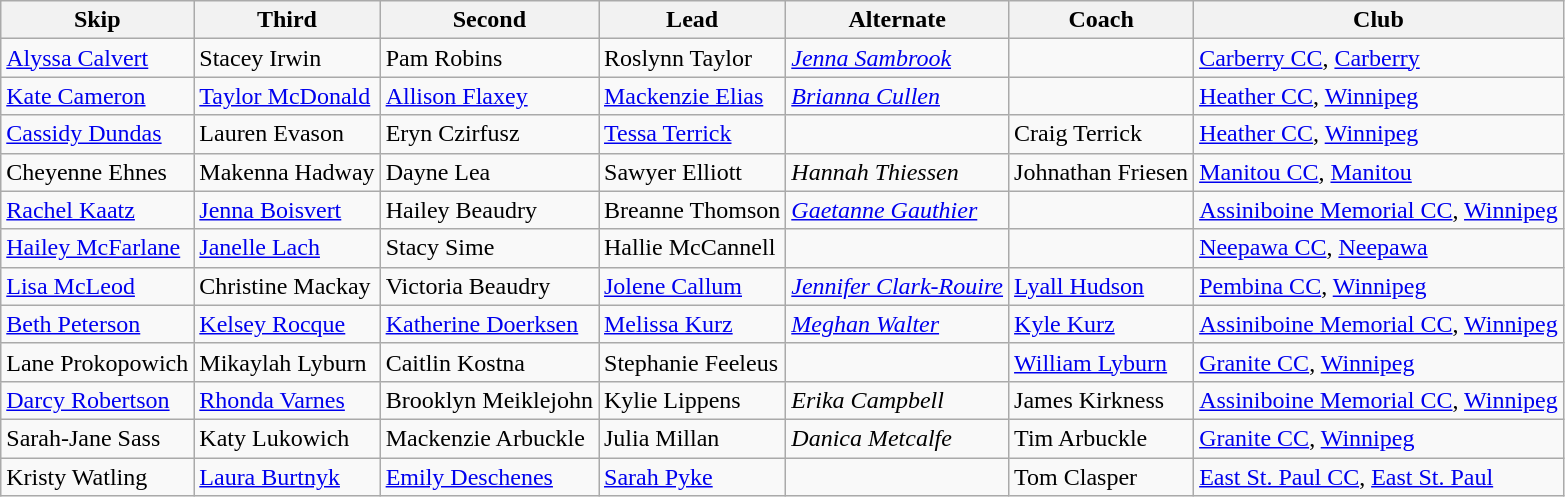<table class="wikitable">
<tr>
<th scope="col">Skip</th>
<th scope="col">Third</th>
<th scope="col">Second</th>
<th scope="col">Lead</th>
<th scope="col">Alternate</th>
<th scope="col">Coach</th>
<th scope="col">Club</th>
</tr>
<tr>
<td><a href='#'>Alyssa Calvert</a></td>
<td>Stacey Irwin</td>
<td>Pam Robins</td>
<td>Roslynn Taylor</td>
<td><em><a href='#'>Jenna Sambrook</a></em></td>
<td></td>
<td><a href='#'>Carberry CC</a>, <a href='#'>Carberry</a></td>
</tr>
<tr>
<td><a href='#'>Kate Cameron</a></td>
<td><a href='#'>Taylor McDonald</a></td>
<td><a href='#'>Allison Flaxey</a></td>
<td><a href='#'>Mackenzie Elias</a></td>
<td><em><a href='#'>Brianna Cullen</a></em></td>
<td></td>
<td><a href='#'>Heather CC</a>, <a href='#'>Winnipeg</a></td>
</tr>
<tr>
<td><a href='#'>Cassidy Dundas</a></td>
<td>Lauren Evason</td>
<td>Eryn Czirfusz</td>
<td><a href='#'>Tessa Terrick</a></td>
<td></td>
<td>Craig Terrick</td>
<td><a href='#'>Heather CC</a>, <a href='#'>Winnipeg</a></td>
</tr>
<tr>
<td>Cheyenne Ehnes</td>
<td>Makenna Hadway</td>
<td>Dayne Lea</td>
<td>Sawyer Elliott</td>
<td><em>Hannah Thiessen</em></td>
<td>Johnathan Friesen</td>
<td><a href='#'>Manitou CC</a>, <a href='#'>Manitou</a></td>
</tr>
<tr>
<td><a href='#'>Rachel Kaatz</a></td>
<td><a href='#'>Jenna Boisvert</a></td>
<td>Hailey Beaudry</td>
<td>Breanne Thomson</td>
<td><em><a href='#'>Gaetanne Gauthier</a></em></td>
<td></td>
<td><a href='#'>Assiniboine Memorial CC</a>, <a href='#'>Winnipeg</a></td>
</tr>
<tr>
<td><a href='#'>Hailey McFarlane</a></td>
<td><a href='#'>Janelle Lach</a></td>
<td>Stacy Sime</td>
<td>Hallie McCannell</td>
<td></td>
<td></td>
<td><a href='#'>Neepawa CC</a>, <a href='#'>Neepawa</a></td>
</tr>
<tr>
<td><a href='#'>Lisa McLeod</a></td>
<td>Christine Mackay</td>
<td>Victoria Beaudry</td>
<td><a href='#'>Jolene Callum</a></td>
<td><em><a href='#'>Jennifer Clark-Rouire</a></em></td>
<td><a href='#'>Lyall Hudson</a></td>
<td><a href='#'>Pembina CC</a>, <a href='#'>Winnipeg</a></td>
</tr>
<tr>
<td><a href='#'>Beth Peterson</a></td>
<td><a href='#'>Kelsey Rocque</a></td>
<td><a href='#'>Katherine Doerksen</a></td>
<td><a href='#'>Melissa Kurz</a></td>
<td><em><a href='#'>Meghan Walter</a></em></td>
<td><a href='#'>Kyle Kurz</a></td>
<td><a href='#'>Assiniboine Memorial CC</a>, <a href='#'>Winnipeg</a></td>
</tr>
<tr>
<td>Lane Prokopowich</td>
<td>Mikaylah Lyburn</td>
<td>Caitlin Kostna</td>
<td>Stephanie Feeleus</td>
<td></td>
<td><a href='#'>William Lyburn</a></td>
<td><a href='#'>Granite CC</a>, <a href='#'>Winnipeg</a></td>
</tr>
<tr>
<td><a href='#'>Darcy Robertson</a></td>
<td><a href='#'>Rhonda Varnes</a></td>
<td>Brooklyn Meiklejohn</td>
<td>Kylie Lippens</td>
<td><em>Erika Campbell</em></td>
<td>James Kirkness</td>
<td><a href='#'>Assiniboine Memorial CC</a>, <a href='#'>Winnipeg</a></td>
</tr>
<tr>
<td>Sarah-Jane Sass</td>
<td>Katy Lukowich</td>
<td>Mackenzie Arbuckle</td>
<td>Julia Millan</td>
<td><em>Danica Metcalfe</em></td>
<td>Tim Arbuckle</td>
<td><a href='#'>Granite CC</a>, <a href='#'>Winnipeg</a></td>
</tr>
<tr>
<td>Kristy Watling</td>
<td><a href='#'>Laura Burtnyk</a></td>
<td><a href='#'>Emily Deschenes</a></td>
<td><a href='#'>Sarah Pyke</a></td>
<td></td>
<td>Tom Clasper</td>
<td><a href='#'>East St. Paul CC</a>, <a href='#'>East St. Paul</a></td>
</tr>
</table>
